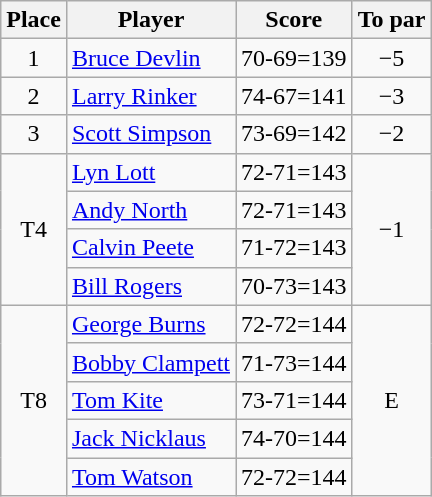<table class="wikitable">
<tr>
<th>Place</th>
<th>Player</th>
<th>Score</th>
<th>To par</th>
</tr>
<tr>
<td align=center>1</td>
<td> <a href='#'>Bruce Devlin</a></td>
<td align=center>70-69=139</td>
<td align=center>−5</td>
</tr>
<tr>
<td align=center>2</td>
<td> <a href='#'>Larry Rinker</a></td>
<td align=center>74-67=141</td>
<td align=center>−3</td>
</tr>
<tr>
<td align=center>3</td>
<td> <a href='#'>Scott Simpson</a></td>
<td align=center>73-69=142</td>
<td align=center>−2</td>
</tr>
<tr>
<td rowspan="4" align=center>T4</td>
<td> <a href='#'>Lyn Lott</a></td>
<td align=center>72-71=143</td>
<td rowspan="4" align=center>−1</td>
</tr>
<tr>
<td> <a href='#'>Andy North</a></td>
<td align=center>72-71=143</td>
</tr>
<tr>
<td> <a href='#'>Calvin Peete</a></td>
<td align=center>71-72=143</td>
</tr>
<tr>
<td> <a href='#'>Bill Rogers</a></td>
<td align=center>70-73=143</td>
</tr>
<tr>
<td rowspan="5" align=center>T8</td>
<td> <a href='#'>George Burns</a></td>
<td align=center>72-72=144</td>
<td rowspan="5" align=center>E</td>
</tr>
<tr>
<td> <a href='#'>Bobby Clampett</a></td>
<td align=center>71-73=144</td>
</tr>
<tr>
<td> <a href='#'>Tom Kite</a></td>
<td align=center>73-71=144</td>
</tr>
<tr>
<td> <a href='#'>Jack Nicklaus</a></td>
<td align=center>74-70=144</td>
</tr>
<tr>
<td> <a href='#'>Tom Watson</a></td>
<td align=center>72-72=144</td>
</tr>
</table>
